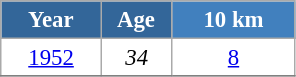<table class="wikitable" style="font-size:95%; text-align:center; border:grey solid 1px; border-collapse:collapse; background:#ffffff;">
<tr>
<th style="background-color:#369; color:white; width:60px;"> Year </th>
<th style="background-color:#369; color:white; width:40px;"> Age </th>
<th style="background-color:#4180be; color:white; width:75px;"> 10 km </th>
</tr>
<tr>
<td><a href='#'>1952</a></td>
<td><em>34</em></td>
<td><a href='#'>8</a></td>
</tr>
<tr>
</tr>
</table>
